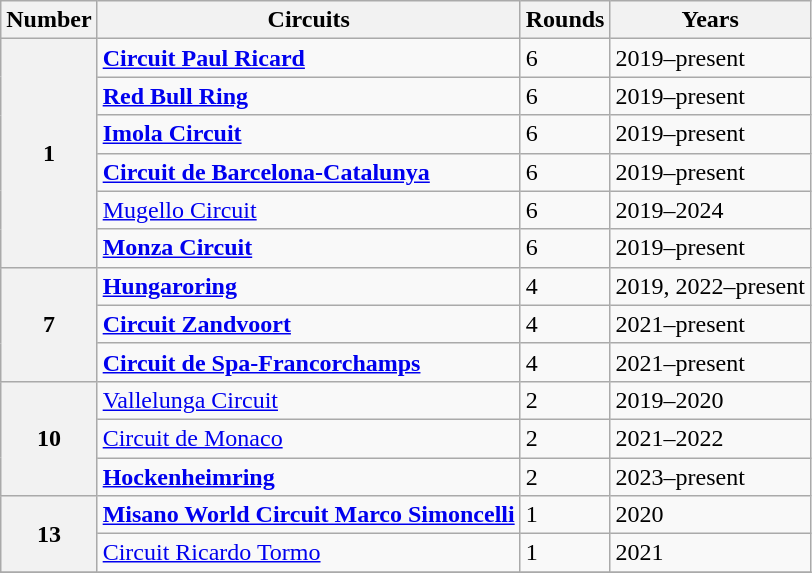<table class="wikitable" style="text-align=center">
<tr>
<th>Number</th>
<th>Circuits</th>
<th>Rounds</th>
<th>Years</th>
</tr>
<tr>
<th rowspan="6">1</th>
<td> <strong><a href='#'>Circuit Paul Ricard</a></strong></td>
<td>6</td>
<td>2019–present</td>
</tr>
<tr>
<td> <strong><a href='#'>Red Bull Ring</a></strong></td>
<td>6</td>
<td>2019–present</td>
</tr>
<tr>
<td> <strong><a href='#'>Imola Circuit</a></strong></td>
<td>6</td>
<td>2019–present</td>
</tr>
<tr>
<td> <strong><a href='#'>Circuit de Barcelona-Catalunya</a></strong></td>
<td>6</td>
<td>2019–present</td>
</tr>
<tr>
<td> <a href='#'>Mugello Circuit</a></td>
<td>6</td>
<td>2019–2024</td>
</tr>
<tr>
<td> <strong><a href='#'>Monza Circuit</a></strong></td>
<td>6</td>
<td>2019–present</td>
</tr>
<tr>
<th rowspan="3">7</th>
<td> <strong><a href='#'>Hungaroring</a></strong></td>
<td>4</td>
<td>2019, 2022–present</td>
</tr>
<tr>
<td> <strong><a href='#'>Circuit Zandvoort</a></strong></td>
<td>4</td>
<td>2021–present</td>
</tr>
<tr>
<td> <strong><a href='#'>Circuit de Spa-Francorchamps</a></strong></td>
<td>4</td>
<td>2021–present</td>
</tr>
<tr>
<th rowspan="3">10</th>
<td> <a href='#'>Vallelunga Circuit</a></td>
<td>2</td>
<td>2019–2020</td>
</tr>
<tr>
<td> <a href='#'>Circuit de Monaco</a></td>
<td>2</td>
<td>2021–2022</td>
</tr>
<tr>
<td> <strong><a href='#'>Hockenheimring</a></strong></td>
<td>2</td>
<td>2023–present</td>
</tr>
<tr>
<th rowspan="2">13</th>
<td> <strong><a href='#'>Misano World Circuit Marco Simoncelli</a></strong></td>
<td>1</td>
<td>2020</td>
</tr>
<tr>
<td> <a href='#'>Circuit Ricardo Tormo</a></td>
<td>1</td>
<td>2021</td>
</tr>
<tr>
</tr>
</table>
